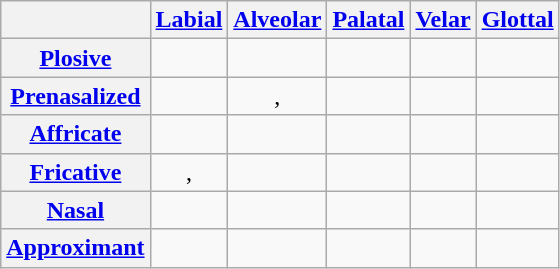<table class="wikitable" style="text-align:center">
<tr>
<th></th>
<th><a href='#'>Labial</a></th>
<th><a href='#'>Alveolar</a></th>
<th><a href='#'>Palatal</a></th>
<th><a href='#'>Velar</a></th>
<th><a href='#'>Glottal</a></th>
</tr>
<tr>
<th><a href='#'>Plosive</a></th>
<td></td>
<td></td>
<td></td>
<td></td>
<td></td>
</tr>
<tr>
<th><a href='#'>Prenasalized</a></th>
<td></td>
<td>, </td>
<td></td>
<td></td>
<td></td>
</tr>
<tr>
<th><a href='#'>Affricate</a></th>
<td></td>
<td></td>
<td></td>
<td></td>
<td></td>
</tr>
<tr>
<th><a href='#'>Fricative</a></th>
<td>, </td>
<td></td>
<td></td>
<td></td>
<td></td>
</tr>
<tr>
<th><a href='#'>Nasal</a></th>
<td></td>
<td></td>
<td></td>
<td></td>
<td></td>
</tr>
<tr>
<th><a href='#'>Approximant</a></th>
<td></td>
<td></td>
<td></td>
<td></td>
<td></td>
</tr>
</table>
